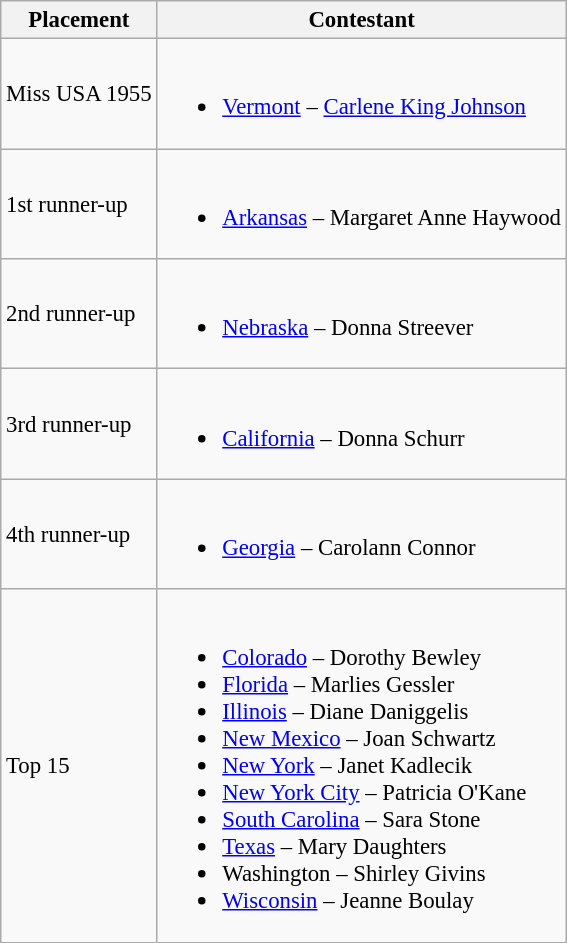<table class="wikitable sortable" style="font-size: 95%;">
<tr>
<th>Placement</th>
<th>Contestant</th>
</tr>
<tr>
<td>Miss USA 1955</td>
<td><br><ul><li><a href='#'>Vermont</a> – <a href='#'>Carlene King Johnson</a></li></ul></td>
</tr>
<tr>
<td>1st runner-up</td>
<td><br><ul><li><a href='#'>Arkansas</a> – Margaret Anne Haywood</li></ul></td>
</tr>
<tr>
<td>2nd runner-up</td>
<td><br><ul><li><a href='#'>Nebraska</a> – Donna Streever</li></ul></td>
</tr>
<tr>
<td>3rd runner-up</td>
<td><br><ul><li><a href='#'>California</a> – Donna Schurr</li></ul></td>
</tr>
<tr>
<td>4th runner-up</td>
<td><br><ul><li><a href='#'>Georgia</a> – Carolann Connor</li></ul></td>
</tr>
<tr>
<td>Top 15</td>
<td><br><ul><li><a href='#'>Colorado</a> – Dorothy Bewley</li><li><a href='#'>Florida</a> – Marlies Gessler</li><li><a href='#'>Illinois</a> – Diane Daniggelis</li><li><a href='#'>New Mexico</a> – Joan Schwartz</li><li><a href='#'>New York</a> – Janet Kadlecik</li><li><a href='#'>New York City</a> – Patricia O'Kane</li><li><a href='#'>South Carolina</a> –  Sara Stone</li><li><a href='#'>Texas</a> –  Mary Daughters</li><li>Washington – Shirley Givins</li><li><a href='#'>Wisconsin</a> – Jeanne Boulay</li></ul></td>
</tr>
</table>
